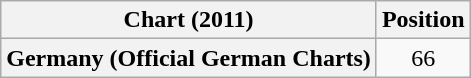<table class="wikitable sortable plainrowheaders" style="text-align:center">
<tr>
<th scope="col">Chart (2011)</th>
<th scope="col">Position</th>
</tr>
<tr>
<th scope="row">Germany (Official German Charts)</th>
<td style="text-align:center;">66</td>
</tr>
</table>
